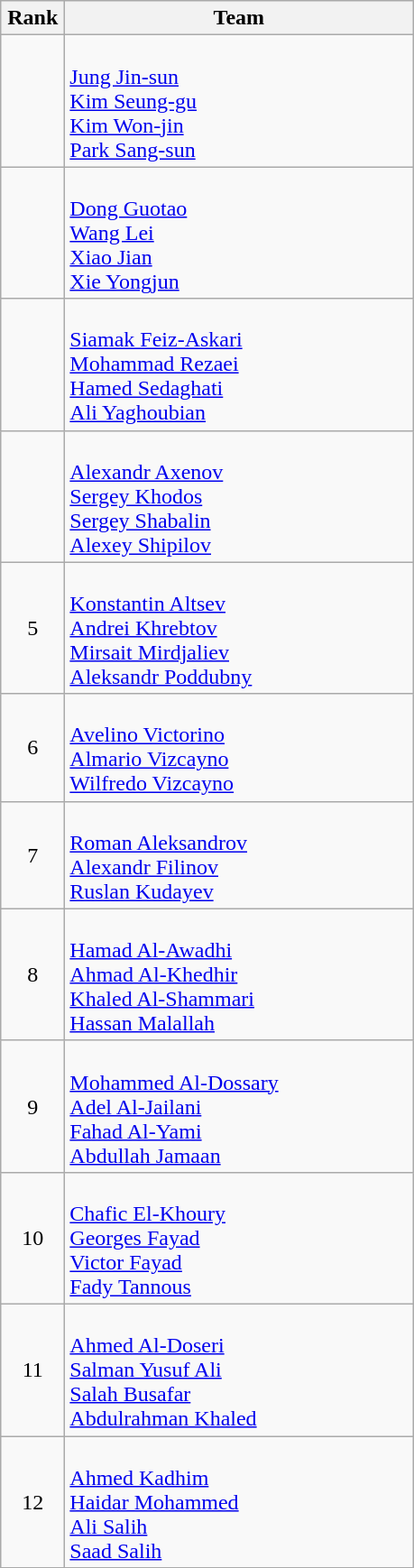<table class="wikitable" style="text-align: center;">
<tr>
<th width=40>Rank</th>
<th width=250>Team</th>
</tr>
<tr>
<td></td>
<td align=left><br><a href='#'>Jung Jin-sun</a><br><a href='#'>Kim Seung-gu</a><br><a href='#'>Kim Won-jin</a><br><a href='#'>Park Sang-sun</a></td>
</tr>
<tr>
<td></td>
<td align=left><br><a href='#'>Dong Guotao</a><br><a href='#'>Wang Lei</a><br><a href='#'>Xiao Jian</a><br><a href='#'>Xie Yongjun</a></td>
</tr>
<tr>
<td></td>
<td align=left><br><a href='#'>Siamak Feiz-Askari</a><br><a href='#'>Mohammad Rezaei</a><br><a href='#'>Hamed Sedaghati</a><br><a href='#'>Ali Yaghoubian</a></td>
</tr>
<tr>
<td></td>
<td align=left><br><a href='#'>Alexandr Axenov</a><br><a href='#'>Sergey Khodos</a><br><a href='#'>Sergey Shabalin</a><br><a href='#'>Alexey Shipilov</a></td>
</tr>
<tr>
<td>5</td>
<td align=left><br><a href='#'>Konstantin Altsev</a><br><a href='#'>Andrei Khrebtov</a><br><a href='#'>Mirsait Mirdjaliev</a><br><a href='#'>Aleksandr Poddubny</a></td>
</tr>
<tr>
<td>6</td>
<td align=left><br><a href='#'>Avelino Victorino</a><br><a href='#'>Almario Vizcayno</a><br><a href='#'>Wilfredo Vizcayno</a></td>
</tr>
<tr>
<td>7</td>
<td align=left><br><a href='#'>Roman Aleksandrov</a><br><a href='#'>Alexandr Filinov</a><br><a href='#'>Ruslan Kudayev</a></td>
</tr>
<tr>
<td>8</td>
<td align=left><br><a href='#'>Hamad Al-Awadhi</a><br><a href='#'>Ahmad Al-Khedhir</a><br><a href='#'>Khaled Al-Shammari</a><br><a href='#'>Hassan Malallah</a></td>
</tr>
<tr>
<td>9</td>
<td align=left><br><a href='#'>Mohammed Al-Dossary</a><br><a href='#'>Adel Al-Jailani</a><br><a href='#'>Fahad Al-Yami</a><br><a href='#'>Abdullah Jamaan</a></td>
</tr>
<tr>
<td>10</td>
<td align=left><br><a href='#'>Chafic El-Khoury</a><br><a href='#'>Georges Fayad</a><br><a href='#'>Victor Fayad</a><br><a href='#'>Fady Tannous</a></td>
</tr>
<tr>
<td>11</td>
<td align=left><br><a href='#'>Ahmed Al-Doseri</a><br><a href='#'>Salman Yusuf Ali</a><br><a href='#'>Salah Busafar</a><br><a href='#'>Abdulrahman Khaled</a></td>
</tr>
<tr>
<td>12</td>
<td align=left><br><a href='#'>Ahmed Kadhim</a><br><a href='#'>Haidar Mohammed</a><br><a href='#'>Ali Salih</a><br><a href='#'>Saad Salih</a></td>
</tr>
</table>
